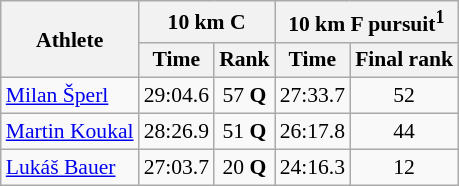<table class="wikitable" border="1" style="font-size:90%">
<tr>
<th rowspan=2>Athlete</th>
<th colspan=2>10 km C</th>
<th colspan=2>10 km F pursuit<sup>1</sup></th>
</tr>
<tr>
<th>Time</th>
<th>Rank</th>
<th>Time</th>
<th>Final rank</th>
</tr>
<tr>
<td><a href='#'>Milan Šperl</a></td>
<td align=center>29:04.6</td>
<td align=center>57 <strong>Q</strong></td>
<td align=center>27:33.7</td>
<td align=center>52</td>
</tr>
<tr>
<td><a href='#'>Martin Koukal</a></td>
<td align=center>28:26.9</td>
<td align=center>51 <strong>Q</strong></td>
<td align=center>26:17.8</td>
<td align=center>44</td>
</tr>
<tr>
<td><a href='#'>Lukáš Bauer</a></td>
<td align=center>27:03.7</td>
<td align=center>20 <strong>Q</strong></td>
<td align=center>24:16.3</td>
<td align=center>12</td>
</tr>
</table>
